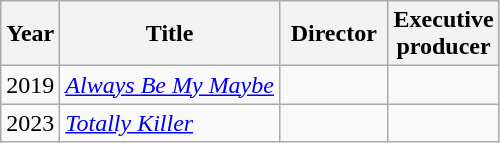<table class="wikitable">
<tr>
<th>Year</th>
<th>Title</th>
<th width=65>Director</th>
<th width=65>Executive producer</th>
</tr>
<tr>
<td>2019</td>
<td><em><a href='#'>Always Be My Maybe</a></em></td>
<td></td>
<td></td>
</tr>
<tr>
<td>2023</td>
<td><em><a href='#'>Totally Killer</a></em></td>
<td></td>
<td></td>
</tr>
</table>
